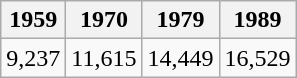<table class="wikitable">
<tr>
<th>1959</th>
<th>1970</th>
<th>1979</th>
<th>1989</th>
</tr>
<tr>
<td>9,237</td>
<td>11,615</td>
<td>14,449</td>
<td>16,529</td>
</tr>
</table>
